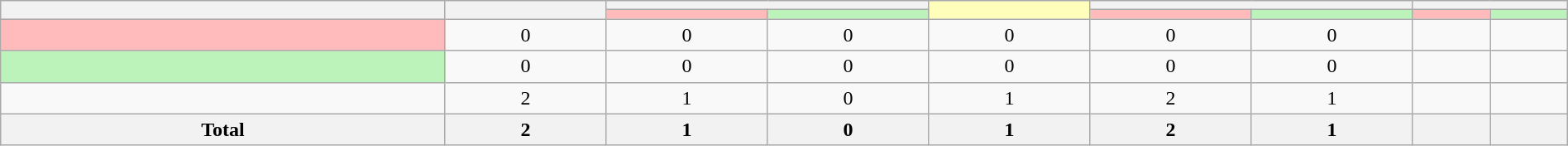<table class="wikitable sortable" style="text-align:center; width:100%;">
<tr>
<th rowspan="2"></th>
<th rowspan="2"></th>
<th colspan="2"></th>
<th rowspan="2" style="background-color:#FFFFBB;"></th>
<th colspan="2"></th>
<th colspan="2"></th>
</tr>
<tr>
<th style="background-color:#FFBBBB;"></th>
<th style="background-color:#BBF3BB;"></th>
<th style="background-color:#FFBBBB;"></th>
<th style="background-color:#BBF3BB;"></th>
<th style="background-color:#FFBBBB;"></th>
<th style="background-color:#BBF3BB;"></th>
</tr>
<tr>
<th style="background-color:#FFBBBB;"></th>
<td>0</td>
<td>0</td>
<td>0</td>
<td>0</td>
<td>0</td>
<td>0</td>
<td></td>
<td></td>
</tr>
<tr>
<th style="background-color:#BBF3BB;"></th>
<td>0</td>
<td>0</td>
<td>0</td>
<td>0</td>
<td>0</td>
<td>0</td>
<td></td>
<td></td>
</tr>
<tr>
<td></td>
<td>2</td>
<td>1</td>
<td>0</td>
<td>1</td>
<td>2</td>
<td>1</td>
<td></td>
<td></td>
</tr>
<tr>
<th>Total</th>
<th>2</th>
<th>1</th>
<th>0</th>
<th>1</th>
<th>2</th>
<th>1</th>
<th></th>
<th></th>
</tr>
</table>
